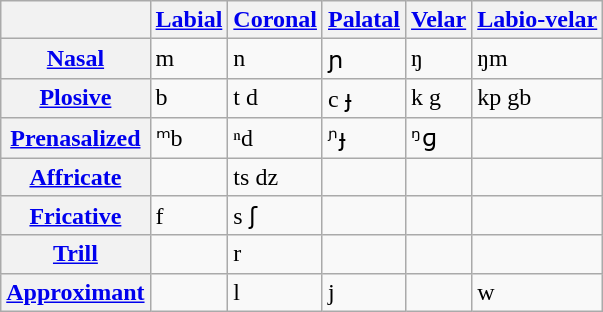<table class="wikitable">
<tr>
<th></th>
<th><a href='#'>Labial</a></th>
<th><a href='#'>Coronal</a></th>
<th><a href='#'>Palatal</a></th>
<th><a href='#'>Velar</a></th>
<th><a href='#'>Labio-velar</a></th>
</tr>
<tr>
<th><a href='#'>Nasal</a></th>
<td>m</td>
<td>n</td>
<td>ɲ</td>
<td>ŋ</td>
<td>ŋm</td>
</tr>
<tr>
<th><a href='#'>Plosive</a></th>
<td>b</td>
<td>t d</td>
<td>c ɟ</td>
<td>k g</td>
<td>kp gb</td>
</tr>
<tr>
<th><a href='#'>Prenasalized</a></th>
<td>ᵐb</td>
<td>ⁿd</td>
<td>ᶮɟ</td>
<td>ᵑɡ</td>
<td></td>
</tr>
<tr>
<th><a href='#'>Affricate</a></th>
<td></td>
<td>ts dz</td>
<td></td>
<td></td>
<td></td>
</tr>
<tr>
<th><a href='#'>Fricative</a></th>
<td>f</td>
<td>s ʃ</td>
<td></td>
<td></td>
<td></td>
</tr>
<tr>
<th><a href='#'>Trill</a></th>
<td></td>
<td>r</td>
<td></td>
<td></td>
<td></td>
</tr>
<tr>
<th><a href='#'>Approximant</a></th>
<td></td>
<td>l</td>
<td>j</td>
<td></td>
<td>w</td>
</tr>
</table>
